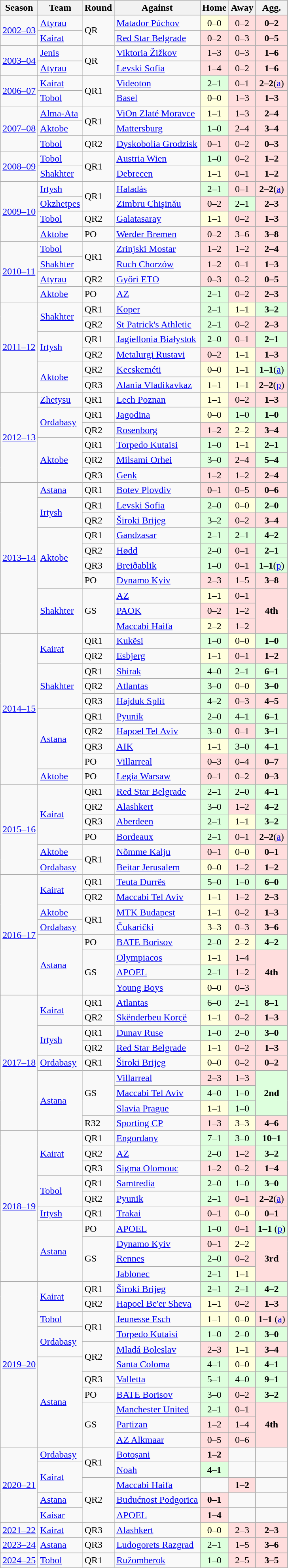<table class="wikitable plainrowheaders">
<tr>
<th>Season</th>
<th>Team</th>
<th>Round</th>
<th>Against</th>
<th>Home</th>
<th>Away</th>
<th>Agg.</th>
</tr>
<tr>
<td rowspan="2"><a href='#'>2002–03</a></td>
<td><a href='#'>Atyrau</a></td>
<td rowspan="2">QR</td>
<td> <a href='#'>Matador Púchov</a></td>
<td bgcolor="#ffffdd" align="center">0–0</td>
<td bgcolor="#ffdddd" align="center">0–2</td>
<td bgcolor="#ffdddd" align="center"><strong>0–2</strong></td>
</tr>
<tr>
<td><a href='#'>Kairat</a></td>
<td> <a href='#'>Red Star Belgrade</a></td>
<td bgcolor="#ffdddd" align="center">0–2</td>
<td bgcolor="#ffdddd" align="center">0–3</td>
<td bgcolor="#ffdddd" align="center"><strong>0–5</strong></td>
</tr>
<tr>
<td rowspan="2"><a href='#'>2003–04</a></td>
<td><a href='#'>Jenis</a></td>
<td rowspan="2">QR</td>
<td> <a href='#'>Viktoria Žižkov</a></td>
<td bgcolor="#ffdddd" align="center">1–3</td>
<td bgcolor="#ffdddd" align="center">0–3</td>
<td bgcolor="#ffdddd" align="center"><strong>1–6</strong></td>
</tr>
<tr>
<td><a href='#'>Atyrau</a></td>
<td> <a href='#'>Levski Sofia</a></td>
<td bgcolor="#ffdddd" align="center">1–4</td>
<td bgcolor="#ffdddd" align="center">0–2</td>
<td bgcolor="#ffdddd" align="center"><strong>1–6</strong></td>
</tr>
<tr>
<td rowspan="2"><a href='#'>2006–07</a></td>
<td><a href='#'>Kairat</a></td>
<td rowspan="2">QR1</td>
<td> <a href='#'>Videoton</a></td>
<td bgcolor="#ddffdd" align="center">2–1</td>
<td bgcolor="#ffdddd" align="center">0–1</td>
<td bgcolor="#ffdddd" align="center"><strong>2–2</strong>(<a href='#'>a</a>)</td>
</tr>
<tr>
<td><a href='#'>Tobol</a></td>
<td> <a href='#'>Basel</a></td>
<td bgcolor="#ffffdd" align="center">0–0</td>
<td bgcolor="#ffdddd" align="center">1–3</td>
<td bgcolor="#ffdddd" align="center"><strong>1–3</strong></td>
</tr>
<tr>
<td rowspan="3"><a href='#'>2007–08</a></td>
<td><a href='#'>Alma-Ata</a></td>
<td rowspan="2">QR1</td>
<td> <a href='#'>ViOn Zlaté Moravce</a></td>
<td bgcolor="#ffffdd" align="center">1–1</td>
<td bgcolor="#ffdddd" align="center">1–3</td>
<td bgcolor="#ffdddd" align="center"><strong>2–4</strong></td>
</tr>
<tr>
<td><a href='#'>Aktobe</a></td>
<td> <a href='#'>Mattersburg</a></td>
<td bgcolor="#ddffdd" align="center">1–0</td>
<td bgcolor="#ffdddd" align="center">2–4</td>
<td bgcolor="#ffdddd" align="center"><strong>3–4</strong></td>
</tr>
<tr>
<td><a href='#'>Tobol</a></td>
<td>QR2</td>
<td> <a href='#'>Dyskobolia Grodzisk</a></td>
<td bgcolor="#ffdddd" align="center">0–1</td>
<td bgcolor="#ffdddd" align="center">0–2</td>
<td bgcolor="#ffdddd" align="center"><strong>0–3</strong></td>
</tr>
<tr>
<td rowspan="2"><a href='#'>2008–09</a></td>
<td><a href='#'>Tobol</a></td>
<td rowspan="2">QR1</td>
<td> <a href='#'>Austria Wien</a></td>
<td bgcolor="#ddffdd" align="center">1–0</td>
<td bgcolor="#ffdddd" align="center">0–2</td>
<td bgcolor="#ffdddd" align="center"><strong>1–2</strong></td>
</tr>
<tr>
<td><a href='#'>Shakhter</a></td>
<td> <a href='#'>Debrecen</a></td>
<td bgcolor="#ffffdd" align="center">1–1</td>
<td bgcolor="#ffdddd" align="center">0–1</td>
<td bgcolor="#ffdddd" align="center"><strong>1–2</strong></td>
</tr>
<tr>
<td rowspan="4"><a href='#'>2009–10</a></td>
<td><a href='#'>Irtysh</a></td>
<td rowspan="2">QR1</td>
<td> <a href='#'>Haladás</a></td>
<td bgcolor="#ddffdd" align="center">2–1</td>
<td bgcolor="#ffdddd" align="center">0–1</td>
<td bgcolor="#ffdddd" align="center"><strong>2–2</strong>(<a href='#'>a</a>)</td>
</tr>
<tr>
<td><a href='#'>Okzhetpes</a></td>
<td> <a href='#'>Zimbru Chişinău</a></td>
<td bgcolor="#ffdddd" align="center">0–2</td>
<td bgcolor="#ddffdd" align="center">2–1</td>
<td bgcolor="#ffdddd" align="center"><strong>2–3</strong></td>
</tr>
<tr>
<td><a href='#'>Tobol</a></td>
<td>QR2</td>
<td> <a href='#'>Galatasaray</a></td>
<td bgcolor="#ffffdd" align="center">1–1</td>
<td bgcolor="#ffdddd" align="center">0–2</td>
<td bgcolor="#ffdddd" align="center"><strong>1–3</strong></td>
</tr>
<tr>
<td><a href='#'>Aktobe</a></td>
<td>PO</td>
<td> <a href='#'>Werder Bremen</a></td>
<td bgcolor="#ffdddd" align="center">0–2</td>
<td bgcolor="#ffdddd" align="center">3–6</td>
<td bgcolor="#ffdddd" align="center"><strong>3–8</strong></td>
</tr>
<tr>
<td rowspan="4"><a href='#'>2010–11</a></td>
<td><a href='#'>Tobol</a></td>
<td rowspan="2">QR1</td>
<td> <a href='#'>Zrinjski Mostar</a></td>
<td bgcolor="#ffdddd" align="center">1–2</td>
<td bgcolor="#ffdddd" align="center">1–2</td>
<td bgcolor="#ffdddd" align="center"><strong>2–4</strong></td>
</tr>
<tr>
<td><a href='#'>Shakhter</a></td>
<td> <a href='#'>Ruch Chorzów</a></td>
<td bgcolor="#ffdddd" align="center">1–2</td>
<td bgcolor="#ffdddd" align="center">0–1</td>
<td bgcolor="#ffdddd" align="center"><strong>1–3</strong></td>
</tr>
<tr>
<td><a href='#'>Atyrau</a></td>
<td>QR2</td>
<td> <a href='#'>Győri ETO</a></td>
<td bgcolor="#ffdddd" align="center">0–3</td>
<td bgcolor="#ffdddd" align="center">0–2</td>
<td bgcolor="#ffdddd" align="center"><strong>0–5</strong></td>
</tr>
<tr>
<td><a href='#'>Aktobe</a></td>
<td>PO</td>
<td> <a href='#'>AZ</a></td>
<td bgcolor="#ddffdd" align="center">2–1</td>
<td bgcolor="#ffdddd" align="center">0–2</td>
<td bgcolor="#ffdddd" align="center"><strong>2–3</strong></td>
</tr>
<tr>
<td rowspan="6"><a href='#'>2011–12</a></td>
<td rowspan="2"><a href='#'>Shakhter</a></td>
<td>QR1</td>
<td> <a href='#'>Koper</a></td>
<td bgcolor="#ddffdd" align="center">2–1</td>
<td bgcolor="#ffffdd" align="center">1–1</td>
<td bgcolor="#ddffdd" align="center"><strong>3–2</strong></td>
</tr>
<tr>
<td>QR2</td>
<td> <a href='#'>St Patrick's Athletic</a></td>
<td bgcolor="#ddffdd" align="center">2–1</td>
<td bgcolor="#ffdddd" align="center">0–2</td>
<td bgcolor="#ffdddd" align="center"><strong>2–3</strong></td>
</tr>
<tr>
<td rowspan="2"><a href='#'>Irtysh</a></td>
<td>QR1</td>
<td> <a href='#'>Jagiellonia Białystok</a></td>
<td bgcolor="#ddffdd" align="center">2–0</td>
<td bgcolor="#ffdddd" align="center">0–1</td>
<td bgcolor="#ddffdd" align="center"><strong>2–1</strong></td>
</tr>
<tr>
<td>QR2</td>
<td> <a href='#'>Metalurgi Rustavi</a></td>
<td bgcolor="#ffdddd" align="center">0–2</td>
<td bgcolor="#ffffdd" align="center">1–1</td>
<td bgcolor="#ffdddd" align="center"><strong>1–3</strong></td>
</tr>
<tr>
<td rowspan="2"><a href='#'>Aktobe</a></td>
<td>QR2</td>
<td> <a href='#'>Kecskeméti</a></td>
<td bgcolor="#ffffdd" align="center">0–0</td>
<td bgcolor="#ffffdd" align="center">1–1</td>
<td bgcolor="#ddffdd" align="center"><strong>1–1</strong>(<a href='#'>a</a>)</td>
</tr>
<tr>
<td>QR3</td>
<td> <a href='#'>Alania Vladikavkaz</a></td>
<td bgcolor="#ffffdd" align="center">1–1</td>
<td bgcolor="#ffffdd" align="center">1–1</td>
<td bgcolor="#ffdddd" align="center"><strong>2–2</strong>(<a href='#'>p</a>)</td>
</tr>
<tr>
<td rowspan="6"><a href='#'>2012–13</a></td>
<td><a href='#'>Zhetysu</a></td>
<td>QR1</td>
<td> <a href='#'>Lech Poznan</a></td>
<td bgcolor="#ffffdd" align="center">1–1</td>
<td bgcolor="#ffdddd" align="center">0–2</td>
<td bgcolor="#ffdddd" align="center"><strong>1–3</strong></td>
</tr>
<tr>
<td rowspan="2"><a href='#'>Ordabasy</a></td>
<td>QR1</td>
<td> <a href='#'>Jagodina</a></td>
<td bgcolor="#ffffdd" align="center">0–0</td>
<td bgcolor="#ddffdd" align="center">1–0</td>
<td bgcolor="#ddffdd" align="center"><strong>1–0</strong></td>
</tr>
<tr>
<td>QR2</td>
<td> <a href='#'>Rosenborg</a></td>
<td bgcolor="#ffdddd" align="center">1–2</td>
<td bgcolor="#ffffdd" align="center">2–2</td>
<td bgcolor="#ffdddd" align="center"><strong>3–4</strong></td>
</tr>
<tr>
<td rowspan="3"><a href='#'>Aktobe</a></td>
<td>QR1</td>
<td> <a href='#'>Torpedo Kutaisi</a></td>
<td bgcolor="#ddffdd" align="center">1–0</td>
<td bgcolor="#ffffdd" align="center">1–1</td>
<td bgcolor="#ddffdd" align="center"><strong>2–1</strong></td>
</tr>
<tr>
<td>QR2</td>
<td> <a href='#'>Milsami Orhei</a></td>
<td bgcolor="#ddffdd" align="center">3–0</td>
<td bgcolor="#ffdddd" align="center">2–4</td>
<td bgcolor="#ddffdd" align="center"><strong>5–4</strong></td>
</tr>
<tr>
<td>QR3</td>
<td> <a href='#'>Genk</a></td>
<td bgcolor="#ffdddd" align="center">1–2</td>
<td bgcolor="#ffdddd" align="center">1–2</td>
<td bgcolor="#ffdddd" align="center"><strong>2–4</strong></td>
</tr>
<tr>
<td rowspan="10"><a href='#'>2013–14</a></td>
<td><a href='#'>Astana</a></td>
<td>QR1</td>
<td> <a href='#'>Botev Plovdiv</a></td>
<td bgcolor="#ffdddd" align="center">0–1</td>
<td bgcolor="#ffdddd" align="center">0–5</td>
<td bgcolor="#ffdddd" align="center"><strong>0–6</strong></td>
</tr>
<tr>
<td rowspan="2"><a href='#'>Irtysh</a></td>
<td>QR1</td>
<td> <a href='#'>Levski Sofia</a></td>
<td bgcolor="#ddffdd" align="center">2–0</td>
<td bgcolor="#ffffdd" align="center">0–0</td>
<td bgcolor="#ddffdd" align="center"><strong>2–0</strong></td>
</tr>
<tr>
<td>QR2</td>
<td> <a href='#'>Široki Brijeg</a></td>
<td bgcolor="#ddffdd" align="center">3–2</td>
<td bgcolor="#ffdddd" align="center">0–2</td>
<td bgcolor="#ffdddd" align="center"><strong>3–4</strong></td>
</tr>
<tr>
<td rowspan="4"><a href='#'>Aktobe</a></td>
<td>QR1</td>
<td> <a href='#'>Gandzasar</a></td>
<td bgcolor="#ddffdd" align="center">2–1</td>
<td bgcolor="#ddffdd" align="center">2–1</td>
<td bgcolor="#ddffdd" align="center"><strong>4–2</strong></td>
</tr>
<tr>
<td>QR2</td>
<td> <a href='#'>Hødd</a></td>
<td bgcolor="#ddffdd" align="center">2–0</td>
<td bgcolor="#ffdddd" align="center">0–1</td>
<td bgcolor="#ddffdd" align="center"><strong>2–1</strong></td>
</tr>
<tr>
<td>QR3</td>
<td> <a href='#'>Breiðablik</a></td>
<td bgcolor="#ddffdd" align="center">1–0</td>
<td bgcolor="#ffdddd" align="center">0–1</td>
<td bgcolor="#ddffdd" align="center"><strong>1–1</strong>(<a href='#'>p</a>)</td>
</tr>
<tr>
<td>PO</td>
<td> <a href='#'>Dynamo Kyiv</a></td>
<td bgcolor="#ffdddd" align="center">2–3</td>
<td bgcolor="#ffdddd" align="center">1–5</td>
<td bgcolor="#ffdddd" align="center"><strong>3–8</strong></td>
</tr>
<tr>
<td rowspan="3"><a href='#'>Shakhter</a></td>
<td rowspan="3">GS</td>
<td> <a href='#'>AZ</a></td>
<td bgcolor="#ffffdd" align="center">1–1</td>
<td bgcolor="#ffdddd" align="center">0–1</td>
<td rowspan="3" bgcolor="#ffdddd" align="center"><strong>4th</strong></td>
</tr>
<tr>
<td> <a href='#'>PAOK</a></td>
<td bgcolor="#ffdddd" align="center">0–2</td>
<td bgcolor="#ffdddd" align="center">1–2</td>
</tr>
<tr>
<td> <a href='#'>Maccabi Haifa</a></td>
<td bgcolor="#ffffdd" align="center">2–2</td>
<td bgcolor="#ffdddd" align="center">1–2</td>
</tr>
<tr>
<td rowspan="10"><a href='#'>2014–15</a></td>
<td rowspan="2"><a href='#'>Kairat</a></td>
<td>QR1</td>
<td> <a href='#'>Kukësi</a></td>
<td bgcolor="#ddffdd" align="center">1–0</td>
<td bgcolor="#ffffdd" align="center">0–0</td>
<td bgcolor="#ddffdd" align="center"><strong>1–0</strong></td>
</tr>
<tr>
<td>QR2</td>
<td> <a href='#'>Esbjerg</a></td>
<td bgcolor="#ffffdd" align="center">1–1</td>
<td bgcolor="#ffdddd" align="center">0–1</td>
<td bgcolor="#ffdddd" align="center"><strong>1–2</strong></td>
</tr>
<tr>
<td rowspan="3"><a href='#'>Shakhter</a></td>
<td>QR1</td>
<td> <a href='#'>Shirak</a></td>
<td bgcolor="#ddffdd" align="center">4–0</td>
<td bgcolor="#ddffdd" align="center">2–1</td>
<td bgcolor="#ddffdd" align="center"><strong>6–1</strong></td>
</tr>
<tr>
<td>QR2</td>
<td> <a href='#'>Atlantas</a></td>
<td bgcolor="#ddffdd" align="center">3–0</td>
<td bgcolor="#ffffdd" align="center">0–0</td>
<td bgcolor="#ddffdd" align="center"><strong>3–0</strong></td>
</tr>
<tr>
<td>QR3</td>
<td> <a href='#'>Hajduk Split</a></td>
<td bgcolor="#ddffdd" align="center">4–2</td>
<td bgcolor="#ffdddd" align="center">0–3</td>
<td bgcolor="#ffdddd" align="center"><strong>4–5</strong></td>
</tr>
<tr>
<td rowspan="4"><a href='#'>Astana</a></td>
<td>QR1</td>
<td> <a href='#'>Pyunik</a></td>
<td bgcolor="#ddffdd" align="center">2–0</td>
<td bgcolor="#ddffdd" align="center">4–1</td>
<td bgcolor="#ddffdd" align="center"><strong>6–1</strong></td>
</tr>
<tr>
<td>QR2</td>
<td> <a href='#'>Hapoel Tel Aviv</a></td>
<td bgcolor="#ddffdd" align="center">3–0</td>
<td bgcolor="#ffdddd" align="center">0–1</td>
<td bgcolor="#ddffdd" align="center"><strong>3–1</strong></td>
</tr>
<tr>
<td>QR3</td>
<td> <a href='#'>AIK</a></td>
<td bgcolor="#ffffdd" align="center">1–1</td>
<td bgcolor="#ddffdd" align="center">3–0</td>
<td bgcolor="#ddffdd" align="center"><strong>4–1</strong></td>
</tr>
<tr>
<td>PO</td>
<td> <a href='#'>Villarreal</a></td>
<td bgcolor="#ffdddd" align="center">0–3</td>
<td bgcolor="#ffdddd" align="center">0–4</td>
<td bgcolor="#ffdddd" align="center"><strong>0–7</strong></td>
</tr>
<tr>
<td><a href='#'>Aktobe</a></td>
<td>PO</td>
<td> <a href='#'>Legia Warsaw</a></td>
<td bgcolor="#ffdddd" align="center">0–1</td>
<td bgcolor="#ffdddd" align="center">0–2</td>
<td bgcolor="#ffdddd" align="center"><strong>0–3</strong></td>
</tr>
<tr>
<td rowspan="6"><a href='#'>2015–16</a></td>
<td rowspan="4"><a href='#'>Kairat</a></td>
<td>QR1</td>
<td> <a href='#'>Red Star Belgrade</a></td>
<td bgcolor="#ddffdd" align="center">2–1</td>
<td bgcolor="#ddffdd" align="center">2–0</td>
<td bgcolor="#ddffdd" align="center"><strong>4–1</strong></td>
</tr>
<tr>
<td>QR2</td>
<td> <a href='#'>Alashkert</a></td>
<td bgcolor="#ddffdd" align="center">3–0</td>
<td bgcolor="#ffdddd" align="center">1–2</td>
<td bgcolor="#ddffdd" align="center"><strong>4–2</strong></td>
</tr>
<tr>
<td>QR3</td>
<td> <a href='#'>Aberdeen</a></td>
<td bgcolor="#ddffdd" align="center">2–1</td>
<td bgcolor="#ffffdd" align="center">1–1</td>
<td bgcolor="#ddffdd" align="center"><strong>3–2</strong></td>
</tr>
<tr>
<td>PO</td>
<td> <a href='#'>Bordeaux</a></td>
<td bgcolor="#ddffdd" align="center">2–1</td>
<td bgcolor="#ffdddd" align="center">0–1</td>
<td bgcolor="#ffdddd" align="center"><strong>2–2</strong>(<a href='#'>a</a>)</td>
</tr>
<tr>
<td><a href='#'>Aktobe</a></td>
<td rowspan="2">QR1</td>
<td> <a href='#'>Nõmme Kalju</a></td>
<td bgcolor="#ffdddd" align="center">0–1</td>
<td bgcolor="#ffffdd" align="center">0–0</td>
<td bgcolor="#ffdddd" align="center"><strong>0–1</strong></td>
</tr>
<tr>
<td><a href='#'>Ordabasy</a></td>
<td> <a href='#'>Beitar Jerusalem</a></td>
<td bgcolor="#ffffdd" align="center">0–0</td>
<td bgcolor="#ffdddd" align="center">1–2</td>
<td bgcolor="#ffdddd" align="center"><strong>1–2 </strong></td>
</tr>
<tr>
<td rowspan="8"><a href='#'>2016–17</a></td>
<td rowspan="2"><a href='#'>Kairat</a></td>
<td>QR1</td>
<td> <a href='#'>Teuta Durrës</a></td>
<td bgcolor="#ddffdd" align="center">5–0</td>
<td bgcolor="#ddffdd" align="center">1–0</td>
<td bgcolor="#ddffdd" align="center"><strong>6–0</strong></td>
</tr>
<tr>
<td>QR2</td>
<td> <a href='#'>Maccabi Tel Aviv</a></td>
<td bgcolor="#ffffdd" align="center">1–1</td>
<td bgcolor="#ffdddd" align="center">1–2</td>
<td bgcolor="#ffdddd" align="center"><strong>2–3</strong></td>
</tr>
<tr>
<td><a href='#'>Aktobe</a></td>
<td rowspan="2">QR1</td>
<td> <a href='#'>MTK Budapest</a></td>
<td bgcolor="#ffffdd" align="center">1–1</td>
<td bgcolor="#ffdddd" align="center">0–2</td>
<td bgcolor="#ffdddd" align="center"><strong>1–3</strong></td>
</tr>
<tr>
<td><a href='#'>Ordabasy</a></td>
<td> <a href='#'>Čukarički</a></td>
<td bgcolor="#ffffdd" align="center">3–3</td>
<td bgcolor="#ffdddd" align="center">0–3</td>
<td bgcolor="#ffdddd" align="center"><strong>3–6</strong></td>
</tr>
<tr>
<td rowspan="4"><a href='#'>Astana</a></td>
<td>PO</td>
<td> <a href='#'>BATE Borisov</a></td>
<td bgcolor="#ddffdd" align="center">2–0</td>
<td bgcolor="#ffffdd" align="center">2–2</td>
<td bgcolor="#ddffdd" align="center"><strong>4–2</strong></td>
</tr>
<tr>
<td rowspan="3">GS</td>
<td> <a href='#'>Olympiacos</a></td>
<td bgcolor="#ffffdd"  align="center">1–1</td>
<td bgcolor="#ffdddd"  align="center">1–4</td>
<td rowspan="3" bgcolor="#ffdddd"  align="center"><strong>4th</strong></td>
</tr>
<tr>
<td> <a href='#'>APOEL</a></td>
<td bgcolor="#ddffdd"  align="center">2–1</td>
<td bgcolor="#ffdddd"  align="center">1–2</td>
</tr>
<tr>
<td> <a href='#'>Young Boys</a></td>
<td bgcolor="#ffffdd"  align="center">0–0</td>
<td bgcolor="#ffdddd"  align="center">0–3</td>
</tr>
<tr>
<td rowspan="9"><a href='#'>2017–18</a></td>
<td rowspan="2"><a href='#'>Kairat</a></td>
<td>QR1</td>
<td> <a href='#'>Atlantas</a></td>
<td bgcolor="#ddffdd" align="center">6–0</td>
<td bgcolor="#ddffdd" align="center">2–1</td>
<td bgcolor="#ddffdd" align="center"><strong>8–1</strong></td>
</tr>
<tr>
<td>QR2</td>
<td> <a href='#'>Skënderbeu Korçë</a></td>
<td bgcolor="#ffffdd" align="center">1–1</td>
<td bgcolor="#ffdddd" align="center">0–2</td>
<td bgcolor="#ffdddd" align="center"><strong>1–3</strong></td>
</tr>
<tr>
<td rowspan="2"><a href='#'>Irtysh</a></td>
<td>QR1</td>
<td> <a href='#'>Dunav Ruse</a></td>
<td bgcolor="#ddffdd" align="center">1–0</td>
<td bgcolor="#ddffdd" align="center">2–0</td>
<td bgcolor="#ddffdd" align="center"><strong>3–0</strong></td>
</tr>
<tr>
<td>QR2</td>
<td> <a href='#'>Red Star Belgrade</a></td>
<td bgcolor="#ffffdd" align="center">1–1</td>
<td bgcolor="#ffdddd" align="center">0–2</td>
<td bgcolor="#ffdddd" align="center"><strong>1–3</strong></td>
</tr>
<tr>
<td><a href='#'>Ordabasy</a></td>
<td>QR1</td>
<td> <a href='#'>Široki Brijeg</a></td>
<td bgcolor="#ffffdd" align="center">0–0</td>
<td bgcolor="#ffdddd" align="center">0–2</td>
<td bgcolor="#ffdddd" align="center"><strong>0–2</strong></td>
</tr>
<tr>
<td rowspan="4"><a href='#'>Astana</a></td>
<td rowspan="3">GS</td>
<td> <a href='#'>Villarreal</a></td>
<td bgcolor="#ffdddd" align="center">2–3</td>
<td bgcolor="#ffdddd"  align="center">1–3</td>
<td rowspan="3" bgcolor="#ddffdd" align="center"><strong>2nd</strong></td>
</tr>
<tr>
<td> <a href='#'>Maccabi Tel Aviv</a></td>
<td bgcolor="#ddffdd" align="center">4–0</td>
<td bgcolor="#ddffdd" align="center">1–0</td>
</tr>
<tr>
<td> <a href='#'>Slavia Prague</a></td>
<td bgcolor="#ffffdd" align="center">1–1</td>
<td bgcolor="#ddffdd" align="center">1–0</td>
</tr>
<tr>
<td>R32</td>
<td> <a href='#'>Sporting CP</a></td>
<td bgcolor="#ffdddd" align="center">1–3</td>
<td bgcolor="#ffffdd"  align="center">3–3</td>
<td bgcolor="#ffdddd" align="center"><strong>4–6</strong></td>
</tr>
<tr>
<td rowspan="10"><a href='#'>2018–19</a></td>
<td rowspan="3"><a href='#'>Kairat</a></td>
<td>QR1</td>
<td> <a href='#'>Engordany</a></td>
<td bgcolor="#ddffdd" align="center">7–1</td>
<td bgcolor="#ddffdd" align="center">3–0</td>
<td bgcolor="#ddffdd" align="center"><strong>10–1</strong></td>
</tr>
<tr>
<td>QR2</td>
<td> <a href='#'>AZ</a></td>
<td bgcolor="#ddffdd" align="center">2–0</td>
<td bgcolor="#ffdddd" align="center">1–2</td>
<td bgcolor="#ddffdd" align="center"><strong>3–2</strong></td>
</tr>
<tr>
<td>QR3</td>
<td> <a href='#'>Sigma Olomouc</a></td>
<td bgcolor="#ffdddd" align="center">1–2</td>
<td bgcolor="#ffdddd" align="center">0–2</td>
<td bgcolor="#ffdddd" align="center"><strong>1–4</strong></td>
</tr>
<tr>
<td rowspan="2"><a href='#'>Tobol</a></td>
<td>QR1</td>
<td> <a href='#'>Samtredia</a></td>
<td bgcolor="#ddffdd" align="center">2–0</td>
<td bgcolor="#ddffdd" align="center">1–0</td>
<td bgcolor="#ddffdd" align="center"><strong>3–0</strong></td>
</tr>
<tr>
<td>QR2</td>
<td> <a href='#'>Pyunik</a></td>
<td bgcolor="#ddffdd" align="center">2–1</td>
<td bgcolor="#ffdddd" align="center">0–1</td>
<td bgcolor="#ffdddd" align="center"><strong>2–2</strong>(<a href='#'>a</a>)</td>
</tr>
<tr>
<td><a href='#'>Irtysh</a></td>
<td>QR1</td>
<td> <a href='#'>Trakai</a></td>
<td bgcolor="#ffdddd" align="center">0–1</td>
<td bgcolor="#ffffdd" align="center">0–0</td>
<td bgcolor="#ffdddd" align="center"><strong>0–1</strong></td>
</tr>
<tr>
<td rowspan="4"><a href='#'>Astana</a></td>
<td>PO</td>
<td> <a href='#'>APOEL</a></td>
<td bgcolor="#ddffdd" align="center">1–0</td>
<td bgcolor="#ffdddd" align="center">0–1</td>
<td bgcolor="#ddffdd" align="center"><strong>1–1</strong> (<a href='#'>p</a>)</td>
</tr>
<tr>
<td rowspan="3">GS</td>
<td> <a href='#'>Dynamo Kyiv</a></td>
<td bgcolor="#ffdddd" align="center">0–1</td>
<td bgcolor="#ffffdd"  align="center">2–2</td>
<td rowspan="3" bgcolor="#ffdddd" align="center"><strong>3rd</strong></td>
</tr>
<tr>
<td> <a href='#'>Rennes</a></td>
<td bgcolor="#ddffdd" align="center">2–0</td>
<td bgcolor="#ffdddd" align="center">0–2</td>
</tr>
<tr>
<td> <a href='#'>Jablonec</a></td>
<td bgcolor="#ddffdd" align="center">2–1</td>
<td bgcolor="#ffffdd"  align="center">1–1</td>
</tr>
<tr>
<td rowspan="11"><a href='#'>2019–20</a></td>
<td rowspan="2"><a href='#'>Kairat</a></td>
<td>QR1</td>
<td> <a href='#'>Široki Brijeg</a></td>
<td bgcolor="#ddffdd" align="center">2–1</td>
<td bgcolor="#ddffdd" align="center">2–1</td>
<td bgcolor="#ddffdd" align="center"><strong>4–2</strong></td>
</tr>
<tr>
<td>QR2</td>
<td> <a href='#'>Hapoel Be'er Sheva</a></td>
<td bgcolor="#ffffdd" align="center">1–1</td>
<td bgcolor="#ffdddd" align="center">0–2</td>
<td bgcolor="#ffdddd" align="center"><strong>1–3</strong></td>
</tr>
<tr>
<td><a href='#'>Tobol</a></td>
<td rowspan="2">QR1</td>
<td> <a href='#'>Jeunesse Esch</a></td>
<td bgcolor="#ffffdd" align="center">1–1</td>
<td bgcolor="#ffffdd" align="center">0–0</td>
<td bgcolor="#ffdddd" align="center"><strong>1–1</strong> (<a href='#'>a</a>)</td>
</tr>
<tr>
<td rowspan="2"><a href='#'>Ordabasy</a></td>
<td> <a href='#'>Torpedo Kutaisi</a></td>
<td bgcolor="#ddffdd" align="center">1–0</td>
<td bgcolor="#ddffdd" align="center">2–0</td>
<td bgcolor="#ddffdd" align="center"><strong>3–0</strong></td>
</tr>
<tr>
<td rowspan="2">QR2</td>
<td> <a href='#'>Mladá Boleslav</a></td>
<td bgcolor="#ffdddd" align="center">2–3</td>
<td bgcolor="#ffffdd" align="center">1–1</td>
<td bgcolor="#ffdddd" align="center"><strong>3–4</strong></td>
</tr>
<tr>
<td rowspan="6"><a href='#'>Astana</a></td>
<td> <a href='#'>Santa Coloma</a></td>
<td bgcolor="#ddffdd" align="center">4–1</td>
<td bgcolor="#ffffdd" align="center">0–0</td>
<td bgcolor="#ddffdd" align="center"><strong>4–1</strong></td>
</tr>
<tr>
<td>QR3</td>
<td> <a href='#'>Valletta</a></td>
<td bgcolor="#ddffdd" align="center">5–1</td>
<td bgcolor="#ddffdd" align="center">4–0</td>
<td bgcolor="#ddffdd" align="center"><strong>9–1</strong></td>
</tr>
<tr>
<td>PO</td>
<td> <a href='#'>BATE Borisov</a></td>
<td bgcolor="#ddffdd" align="center">3–0</td>
<td bgcolor="#ffdddd" align="center">0–2</td>
<td bgcolor="#ddffdd" align="center"><strong>3–2</strong></td>
</tr>
<tr>
<td rowspan="3">GS</td>
<td> <a href='#'>Manchester United</a></td>
<td bgcolor="#ddffdd" align="center">2–1</td>
<td bgcolor="#ffdddd" align="center">0–1</td>
<td bgcolor="#ffdddd" rowspan="3" align="center"><strong>4th</strong></td>
</tr>
<tr>
<td> <a href='#'>Partizan</a></td>
<td bgcolor="#ffdddd" align="center">1–2</td>
<td bgcolor="#ffdddd" align="center">1–4</td>
</tr>
<tr>
<td> <a href='#'>AZ Alkmaar</a></td>
<td bgcolor="#ffdddd" align="center">0–5</td>
<td bgcolor="#ffdddd" align="center">0–6</td>
</tr>
<tr>
<td rowspan="5"><a href='#'>2020–21</a></td>
<td><a href='#'>Ordabasy</a></td>
<td rowspan="2">QR1</td>
<td> <a href='#'>Botoșani</a></td>
<td bgcolor="#ffdddd" align="center"><strong>1–2</strong></td>
<td></td>
<td></td>
</tr>
<tr>
<td rowspan="2"><a href='#'>Kairat</a></td>
<td> <a href='#'>Noah</a></td>
<td bgcolor="#ddffdd" align="center"><strong>4–1</strong></td>
<td></td>
<td></td>
</tr>
<tr>
<td rowspan="3">QR2</td>
<td> <a href='#'>Maccabi Haifa</a></td>
<td></td>
<td bgcolor="#ffdddd" align="center"><strong>1–2</strong></td>
<td></td>
</tr>
<tr>
<td><a href='#'>Astana</a></td>
<td> <a href='#'>Budućnost Podgorica</a></td>
<td bgcolor="#ffdddd" align="center"><strong>0–1</strong></td>
<td></td>
<td></td>
</tr>
<tr>
<td><a href='#'>Kaisar</a></td>
<td> <a href='#'>APOEL</a></td>
<td bgcolor="#ffdddd" align="center"><strong>1–4</strong></td>
<td></td>
<td></td>
</tr>
<tr>
<td><a href='#'>2021–22</a></td>
<td><a href='#'>Kairat</a></td>
<td>QR3</td>
<td>  <a href='#'>Alashkert</a></td>
<td bgcolor="#ffffdd" align="center">0–0</td>
<td bgcolor="#ffdddd" align="center">2–3</td>
<td bgcolor="#ffdddd" align="center"><strong>2–3</strong></td>
</tr>
<tr>
<td><a href='#'>2023–24</a></td>
<td><a href='#'>Astana</a></td>
<td>QR3</td>
<td> <a href='#'>Ludogorets Razgrad</a></td>
<td bgcolor="#ddffdd" align="center">2–1</td>
<td bgcolor="#ffdddd" align="center">1–5</td>
<td bgcolor="#ffdddd" align="center"><strong>3–6</strong></td>
</tr>
<tr>
<td><a href='#'>2024–25</a></td>
<td><a href='#'>Tobol</a></td>
<td>QR1</td>
<td> <a href='#'>Ružomberok</a></td>
<td bgcolor="#ddffdd" align="center">1–0</td>
<td bgcolor="#ffdddd" align="center">2–5</td>
<td bgcolor="#ffdddd" align="center"><strong>3–5</strong></td>
</tr>
</table>
